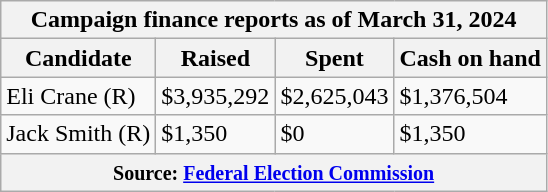<table class="wikitable sortable">
<tr>
<th colspan=4>Campaign finance reports as of March 31, 2024</th>
</tr>
<tr style="text-align:center;">
<th>Candidate</th>
<th>Raised</th>
<th>Spent</th>
<th>Cash on hand</th>
</tr>
<tr>
<td>Eli Crane (R)</td>
<td>$3,935,292</td>
<td>$2,625,043</td>
<td>$1,376,504</td>
</tr>
<tr>
<td>Jack Smith (R)</td>
<td>$1,350</td>
<td>$0</td>
<td>$1,350</td>
</tr>
<tr>
<th colspan="4"><small>Source: <a href='#'>Federal Election Commission</a></small></th>
</tr>
</table>
